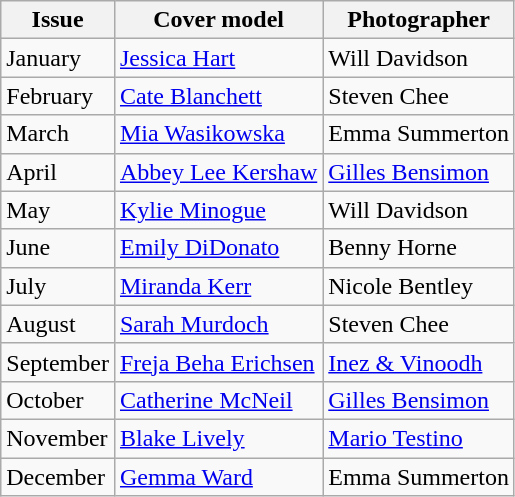<table class="wikitable">
<tr>
<th>Issue</th>
<th>Cover model</th>
<th>Photographer</th>
</tr>
<tr>
<td>January</td>
<td><a href='#'>Jessica Hart</a></td>
<td>Will Davidson</td>
</tr>
<tr>
<td>February</td>
<td><a href='#'>Cate Blanchett</a></td>
<td>Steven Chee</td>
</tr>
<tr>
<td>March</td>
<td><a href='#'>Mia Wasikowska</a></td>
<td>Emma Summerton</td>
</tr>
<tr>
<td>April</td>
<td><a href='#'>Abbey Lee Kershaw</a></td>
<td><a href='#'>Gilles Bensimon</a></td>
</tr>
<tr>
<td>May</td>
<td><a href='#'>Kylie Minogue</a></td>
<td>Will Davidson</td>
</tr>
<tr>
<td>June</td>
<td><a href='#'>Emily DiDonato</a></td>
<td>Benny Horne</td>
</tr>
<tr>
<td>July</td>
<td><a href='#'>Miranda Kerr</a></td>
<td>Nicole Bentley</td>
</tr>
<tr>
<td>August</td>
<td><a href='#'>Sarah Murdoch</a></td>
<td>Steven Chee</td>
</tr>
<tr>
<td>September</td>
<td><a href='#'>Freja Beha Erichsen</a></td>
<td><a href='#'>Inez & Vinoodh</a></td>
</tr>
<tr>
<td>October</td>
<td><a href='#'>Catherine McNeil</a></td>
<td><a href='#'>Gilles Bensimon</a></td>
</tr>
<tr>
<td>November</td>
<td><a href='#'>Blake Lively</a></td>
<td><a href='#'>Mario Testino</a></td>
</tr>
<tr>
<td>December</td>
<td><a href='#'>Gemma Ward</a></td>
<td>Emma Summerton</td>
</tr>
</table>
